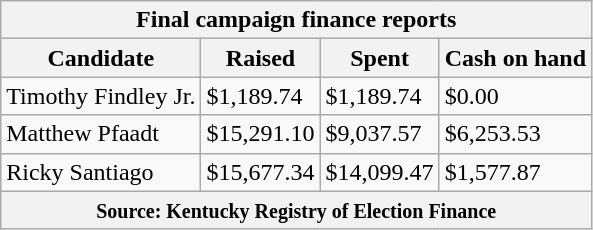<table class="wikitable sortable">
<tr>
<th colspan=4>Final campaign finance reports</th>
</tr>
<tr style="text-align:center;">
<th>Candidate</th>
<th>Raised</th>
<th>Spent</th>
<th>Cash on hand</th>
</tr>
<tr>
<td>Timothy Findley Jr.</td>
<td>$1,189.74</td>
<td>$1,189.74</td>
<td>$0.00</td>
</tr>
<tr>
<td>Matthew Pfaadt</td>
<td>$15,291.10</td>
<td>$9,037.57</td>
<td>$6,253.53</td>
</tr>
<tr>
<td>Ricky Santiago</td>
<td>$15,677.34</td>
<td>$14,099.47</td>
<td>$1,577.87</td>
</tr>
<tr>
<th colspan="4"><small>Source: Kentucky Registry of Election Finance</small></th>
</tr>
</table>
